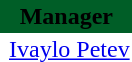<table class="toccolours" border="0" cellpadding="2" cellspacing="0" align="left" style="margin:0.5em;">
<tr>
<th colspan="2" align="center" bgcolor="#005e27"><span>Manager</span></th>
</tr>
<tr>
<td></td>
<td> <a href='#'>Ivaylo Petev</a></td>
</tr>
</table>
